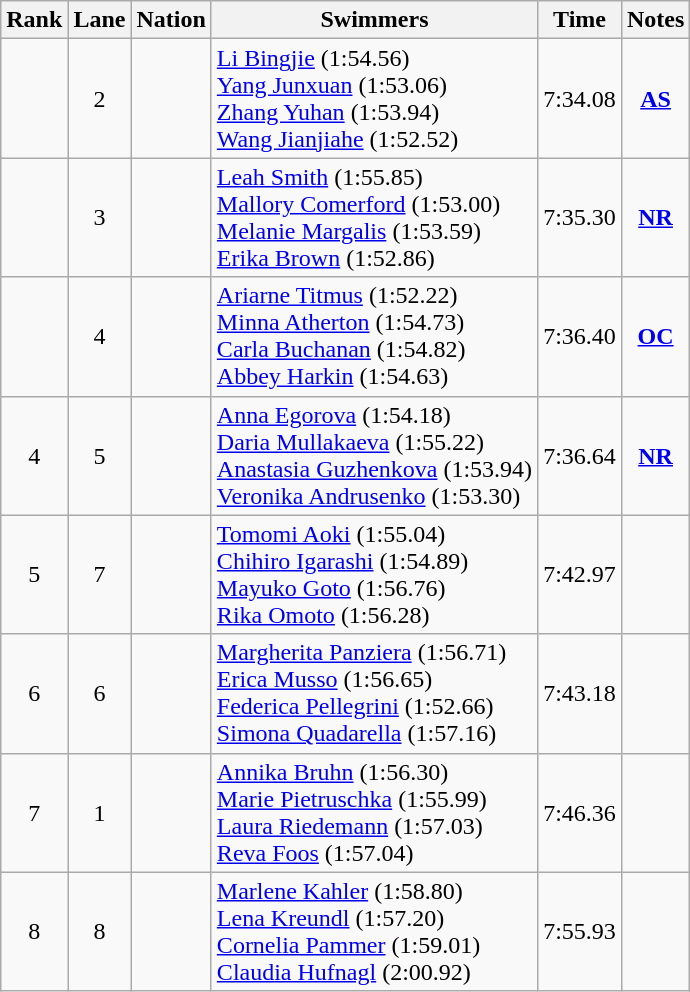<table class="wikitable sortable" style="text-align:center">
<tr>
<th>Rank</th>
<th>Lane</th>
<th>Nation</th>
<th>Swimmers</th>
<th>Time</th>
<th>Notes</th>
</tr>
<tr>
<td></td>
<td>2</td>
<td align=left></td>
<td align=left><a href='#'>Li Bingjie</a> (1:54.56)<br><a href='#'>Yang Junxuan</a> (1:53.06)<br><a href='#'>Zhang Yuhan</a> (1:53.94)<br><a href='#'>Wang Jianjiahe</a> (1:52.52)<br></td>
<td>7:34.08</td>
<td><strong><a href='#'>AS</a></strong></td>
</tr>
<tr>
<td></td>
<td>3</td>
<td align=left></td>
<td align=left><a href='#'>Leah Smith</a> (1:55.85)<br><a href='#'>Mallory Comerford</a> (1:53.00)<br><a href='#'>Melanie Margalis</a> (1:53.59)<br><a href='#'>Erika Brown</a> (1:52.86)</td>
<td>7:35.30</td>
<td><strong><a href='#'>NR</a></strong></td>
</tr>
<tr>
<td></td>
<td>4</td>
<td align=left></td>
<td align=left><a href='#'>Ariarne Titmus</a> (1:52.22)<br><a href='#'>Minna Atherton</a> (1:54.73)<br><a href='#'>Carla Buchanan</a> (1:54.82)<br><a href='#'>Abbey Harkin</a> (1:54.63)</td>
<td>7:36.40</td>
<td><strong><a href='#'>OC</a></strong></td>
</tr>
<tr>
<td>4</td>
<td>5</td>
<td align=left></td>
<td align=left><a href='#'>Anna Egorova</a> (1:54.18)<br><a href='#'>Daria Mullakaeva</a> (1:55.22)<br><a href='#'>Anastasia Guzhenkova</a> (1:53.94)<br><a href='#'>Veronika Andrusenko</a> (1:53.30)</td>
<td>7:36.64</td>
<td><strong><a href='#'>NR</a></strong></td>
</tr>
<tr>
<td>5</td>
<td>7</td>
<td align=left></td>
<td align=left><a href='#'>Tomomi Aoki</a> (1:55.04)<br><a href='#'>Chihiro Igarashi</a> (1:54.89)<br><a href='#'>Mayuko Goto</a> (1:56.76)<br><a href='#'>Rika Omoto</a> (1:56.28)</td>
<td>7:42.97</td>
<td></td>
</tr>
<tr>
<td>6</td>
<td>6</td>
<td align=left></td>
<td align=left><a href='#'>Margherita Panziera</a> (1:56.71)<br><a href='#'>Erica Musso</a> (1:56.65)<br><a href='#'>Federica Pellegrini</a> (1:52.66)<br><a href='#'>Simona Quadarella</a> (1:57.16)</td>
<td>7:43.18</td>
<td></td>
</tr>
<tr>
<td>7</td>
<td>1</td>
<td align=left></td>
<td align=left><a href='#'>Annika Bruhn</a> (1:56.30)<br><a href='#'>Marie Pietruschka</a> (1:55.99)<br><a href='#'>Laura Riedemann</a> (1:57.03)<br><a href='#'>Reva Foos</a> (1:57.04)</td>
<td>7:46.36</td>
<td></td>
</tr>
<tr>
<td>8</td>
<td>8</td>
<td align=left></td>
<td align=left><a href='#'>Marlene Kahler</a> (1:58.80)<br><a href='#'>Lena Kreundl</a> (1:57.20)<br><a href='#'>Cornelia Pammer</a> (1:59.01)<br><a href='#'>Claudia Hufnagl</a> (2:00.92)</td>
<td>7:55.93</td>
<td></td>
</tr>
</table>
